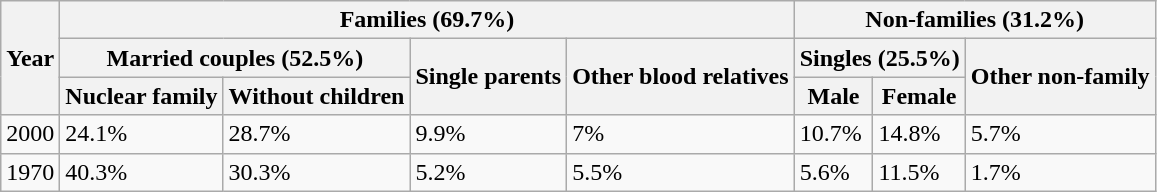<table class="wikitable">
<tr>
<th rowspan="3">Year</th>
<th colspan="4">Families (69.7%)</th>
<th colspan="3">Non-families (31.2%)</th>
</tr>
<tr>
<th colspan="2">Married couples (52.5%)</th>
<th rowspan="2">Single parents</th>
<th rowspan="2">Other blood relatives</th>
<th colspan="2">Singles (25.5%)</th>
<th rowspan="2">Other non-family</th>
</tr>
<tr>
<th>Nuclear family</th>
<th>Without children</th>
<th>Male</th>
<th>Female</th>
</tr>
<tr>
<td>2000</td>
<td>24.1%</td>
<td>28.7%</td>
<td>9.9%</td>
<td>7%</td>
<td>10.7%</td>
<td>14.8%</td>
<td>5.7%</td>
</tr>
<tr>
<td>1970</td>
<td>40.3%</td>
<td>30.3%</td>
<td>5.2%</td>
<td>5.5%</td>
<td>5.6%</td>
<td>11.5%</td>
<td>1.7%</td>
</tr>
</table>
